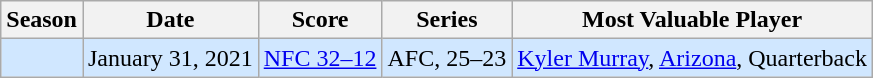<table class="wikitable">
<tr>
<th>Season</th>
<th>Date</th>
<th>Score</th>
<th>Series</th>
<th>Most Valuable Player</th>
</tr>
<tr style="background:#d0e7ff">
<td></td>
<td>January 31, 2021</td>
<td><a href='#'>NFC 32–12</a></td>
<td>AFC, 25–23</td>
<td><a href='#'>Kyler Murray</a>, <a href='#'>Arizona</a>, Quarterback</td>
</tr>
</table>
